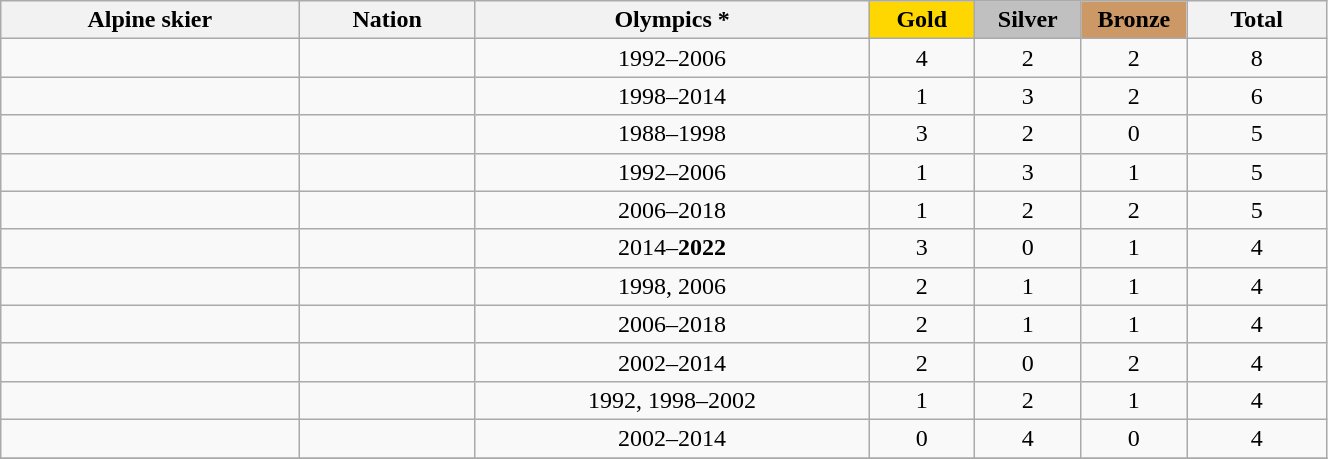<table class="wikitable plainrowheaders" width=70% style="text-align:center;">
<tr>
<th>Alpine skier</th>
<th>Nation</th>
<th>Olympics *</th>
<th style="background-color: gold;width:8%"><strong>Gold</strong></th>
<th style="background-color: silver;width:8%"><strong>Silver</strong></th>
<th style="background-color: #cc9966;width:8%"><strong>Bronze</strong></th>
<th width:8%">Total</th>
</tr>
<tr>
<td align=left></td>
<td align=left></td>
<td>1992–2006</td>
<td>4</td>
<td>2</td>
<td>2</td>
<td>8</td>
</tr>
<tr>
<td align=left></td>
<td align=left></td>
<td>1998–2014</td>
<td>1</td>
<td>3</td>
<td>2</td>
<td>6</td>
</tr>
<tr>
<td align=left></td>
<td align=left></td>
<td>1988–1998</td>
<td>3</td>
<td>2</td>
<td>0</td>
<td>5</td>
</tr>
<tr>
<td align=left></td>
<td align=left></td>
<td>1992–2006</td>
<td>1</td>
<td>3</td>
<td>1</td>
<td>5</td>
</tr>
<tr>
<td align=left></td>
<td align=left></td>
<td>2006–2018</td>
<td>1</td>
<td>2</td>
<td>2</td>
<td>5</td>
</tr>
<tr>
<td align=left></td>
<td align=left></td>
<td>2014–<strong>2022</strong></td>
<td>3</td>
<td>0</td>
<td>1</td>
<td>4</td>
</tr>
<tr>
<td align=left></td>
<td align=left></td>
<td>1998, 2006</td>
<td>2</td>
<td>1</td>
<td>1</td>
<td>4</td>
</tr>
<tr>
<td align=left></td>
<td align=left></td>
<td>2006–2018</td>
<td>2</td>
<td>1</td>
<td>1</td>
<td>4</td>
</tr>
<tr>
<td align=left></td>
<td align=left></td>
<td>2002–2014</td>
<td>2</td>
<td>0</td>
<td>2</td>
<td>4</td>
</tr>
<tr>
<td align=left></td>
<td align=left></td>
<td>1992, 1998–2002</td>
<td>1</td>
<td>2</td>
<td>1</td>
<td>4</td>
</tr>
<tr>
<td align=left></td>
<td align=left></td>
<td>2002–2014</td>
<td>0</td>
<td>4</td>
<td>0</td>
<td>4</td>
</tr>
<tr>
</tr>
</table>
